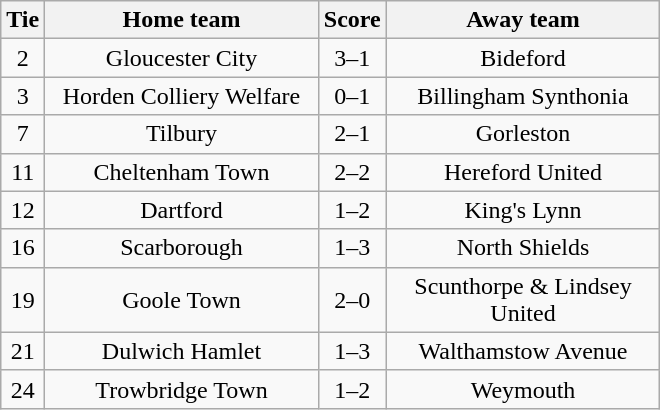<table class="wikitable" style="text-align:center;">
<tr>
<th width=20>Tie</th>
<th width=175>Home team</th>
<th width=20>Score</th>
<th width=175>Away team</th>
</tr>
<tr>
<td>2</td>
<td>Gloucester City</td>
<td>3–1</td>
<td>Bideford</td>
</tr>
<tr>
<td>3</td>
<td>Horden Colliery Welfare</td>
<td>0–1</td>
<td>Billingham Synthonia</td>
</tr>
<tr>
<td>7</td>
<td>Tilbury</td>
<td>2–1</td>
<td>Gorleston</td>
</tr>
<tr>
<td>11</td>
<td>Cheltenham Town</td>
<td>2–2</td>
<td>Hereford United</td>
</tr>
<tr>
<td>12</td>
<td>Dartford</td>
<td>1–2</td>
<td>King's Lynn</td>
</tr>
<tr>
<td>16</td>
<td>Scarborough</td>
<td>1–3</td>
<td>North Shields</td>
</tr>
<tr>
<td>19</td>
<td>Goole Town</td>
<td>2–0</td>
<td>Scunthorpe & Lindsey United</td>
</tr>
<tr>
<td>21</td>
<td>Dulwich Hamlet</td>
<td>1–3</td>
<td>Walthamstow Avenue</td>
</tr>
<tr>
<td>24</td>
<td>Trowbridge Town</td>
<td>1–2</td>
<td>Weymouth</td>
</tr>
</table>
